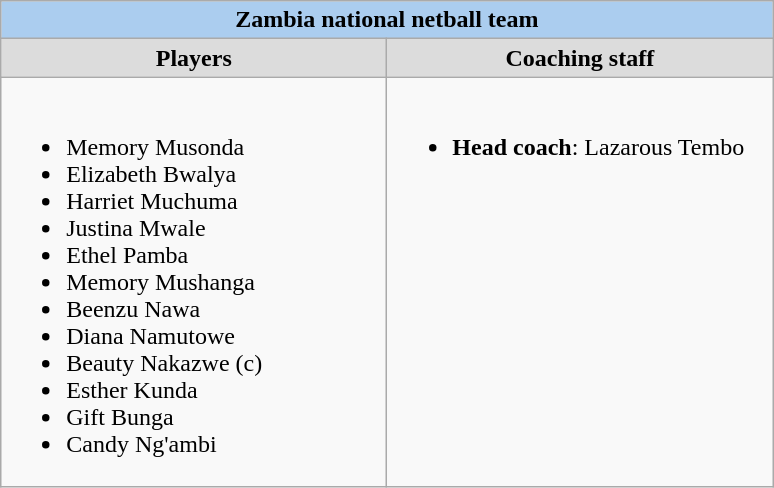<table class=wikitable>
<tr>
<td colspan=2 align=center bgcolor=#ABCDEF><strong>Zambia national netball team</strong></td>
</tr>
<tr align=center>
<td width=250 bgcolor=gainsboro><strong>Players</strong></td>
<td width=250 bgcolor=gainsboro><strong>Coaching staff</strong></td>
</tr>
<tr>
<td><br><ul><li>Memory Musonda</li><li>Elizabeth Bwalya</li><li>Harriet Muchuma</li><li>Justina Mwale</li><li>Ethel Pamba</li><li>Memory Mushanga</li><li>Beenzu Nawa</li><li>Diana Namutowe</li><li>Beauty Nakazwe (c)</li><li>Esther Kunda</li><li>Gift Bunga</li><li>Candy Ng'ambi</li></ul></td>
<td valign=top><br><ul><li><strong>Head coach</strong>: Lazarous Tembo</li></ul></td>
</tr>
</table>
